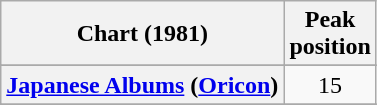<table class="wikitable sortable plainrowheaders">
<tr>
<th>Chart (1981)</th>
<th>Peak<br>position</th>
</tr>
<tr>
</tr>
<tr>
<th scope="row"><a href='#'>Japanese Albums</a> (<a href='#'>Oricon</a>)</th>
<td align="center">15</td>
</tr>
<tr>
</tr>
<tr>
</tr>
</table>
